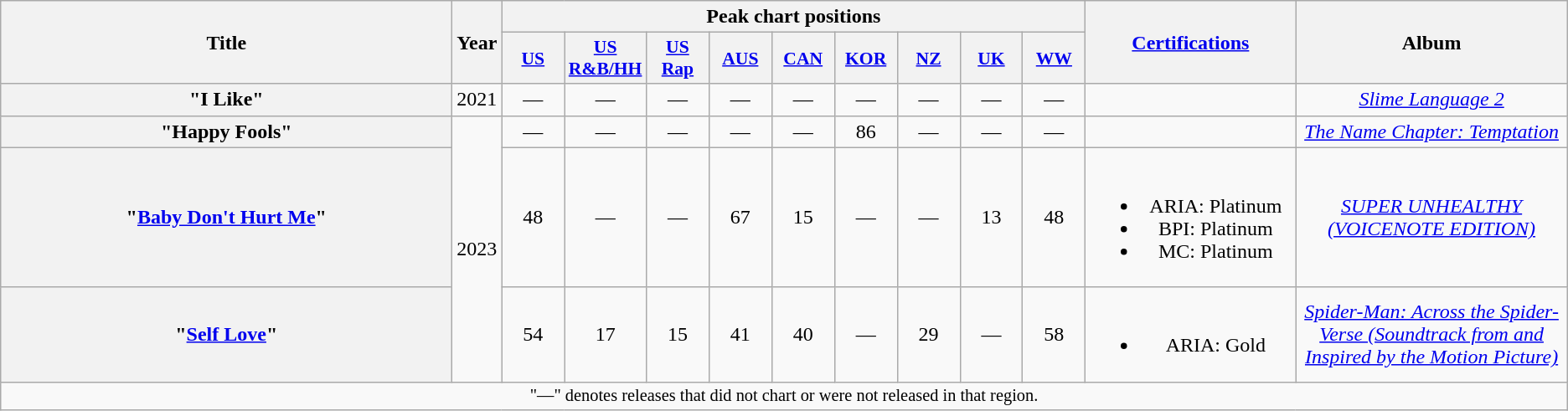<table class="wikitable plainrowheaders" style="text-align:center;">
<tr>
<th scope="col" rowspan="2" style="width:22em;">Title</th>
<th scope="col" rowspan="2">Year</th>
<th scope="col" colspan="9">Peak chart positions</th>
<th scope="col" rowspan="2" style="width:10em;"><a href='#'>Certifications</a></th>
<th scope="col" rowspan="2">Album</th>
</tr>
<tr>
<th scope="col" style="width:3em;font-size:90%;"><a href='#'>US</a><br></th>
<th scope="col" style="width:3em;font-size:90%;"><a href='#'>US R&B/HH</a><br></th>
<th scope="col" style="width:3em;font-size:90%;"><a href='#'>US Rap</a><br></th>
<th scope="col" style="width:3em;font-size:90%;"><a href='#'>AUS</a><br></th>
<th scope="col" style="width:3em;font-size:90%;"><a href='#'>CAN</a><br></th>
<th scope="col" style="width:3em;font-size:90%;"><a href='#'>KOR</a><br></th>
<th scope="col" style="width:3em;font-size:90%;"><a href='#'>NZ</a><br></th>
<th scope="col" style="width:3em;font-size:90%;"><a href='#'>UK</a><br></th>
<th scope="col" style="width:3em;font-size:90%;"><a href='#'>WW</a><br></th>
</tr>
<tr>
<th scope="row">"I Like"<br></th>
<td>2021</td>
<td>—</td>
<td>—</td>
<td>—</td>
<td>—</td>
<td>—</td>
<td>—</td>
<td>—</td>
<td>—</td>
<td>—</td>
<td></td>
<td><em><a href='#'>Slime Language 2</a></em></td>
</tr>
<tr>
<th scope="row">"Happy Fools"<br></th>
<td rowspan="3">2023</td>
<td>—</td>
<td>—</td>
<td>—</td>
<td>—</td>
<td>—</td>
<td>86</td>
<td>—</td>
<td>—</td>
<td>—</td>
<td></td>
<td><em><a href='#'>The Name Chapter: Temptation</a></em></td>
</tr>
<tr>
<th scope="row">"<a href='#'>Baby Don't Hurt Me</a>"<br></th>
<td>48</td>
<td>—</td>
<td>—</td>
<td>67</td>
<td>15</td>
<td>—</td>
<td>—</td>
<td>13</td>
<td>48</td>
<td><br><ul><li>ARIA: Platinum</li><li>BPI: Platinum</li><li>MC: Platinum</li></ul></td>
<td><em><a href='#'>SUPER UNHEALTHY (VOICENOTE EDITION)</a></em></td>
</tr>
<tr>
<th scope="row">"<a href='#'>Self Love</a>"<br></th>
<td>54</td>
<td>17</td>
<td>15</td>
<td>41</td>
<td>40</td>
<td>—</td>
<td>29</td>
<td>—</td>
<td>58</td>
<td><br><ul><li>ARIA: Gold</li></ul></td>
<td><em><a href='#'>Spider-Man: Across the Spider-Verse (Soundtrack from and Inspired by the Motion Picture)</a></em></td>
</tr>
<tr>
<td colspan="13" style="font-size:85%">"—" denotes releases that did not chart or were not released in that region.</td>
</tr>
</table>
